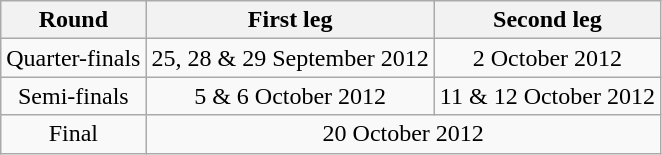<table class="wikitable" style="text-align:center">
<tr>
<th>Round</th>
<th>First leg</th>
<th>Second leg</th>
</tr>
<tr>
<td>Quarter-finals</td>
<td>25, 28 & 29 September 2012</td>
<td>2 October 2012</td>
</tr>
<tr>
<td>Semi-finals</td>
<td>5 & 6 October 2012</td>
<td>11 & 12 October 2012</td>
</tr>
<tr>
<td>Final</td>
<td colspan=2>20 October 2012</td>
</tr>
</table>
